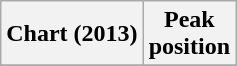<table class="wikitable plainrowheaders">
<tr>
<th>Chart (2013)</th>
<th style="text-align:center;">Peak<br>position</th>
</tr>
<tr>
</tr>
</table>
